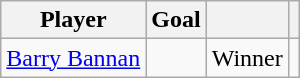<table class="wikitable" style="text-align:left">
<tr>
<th>Player</th>
<th>Goal</th>
<th></th>
<th></th>
</tr>
<tr>
<td> <a href='#'>Barry Bannan</a></td>
<td></td>
<td>Winner</td>
<td></td>
</tr>
</table>
